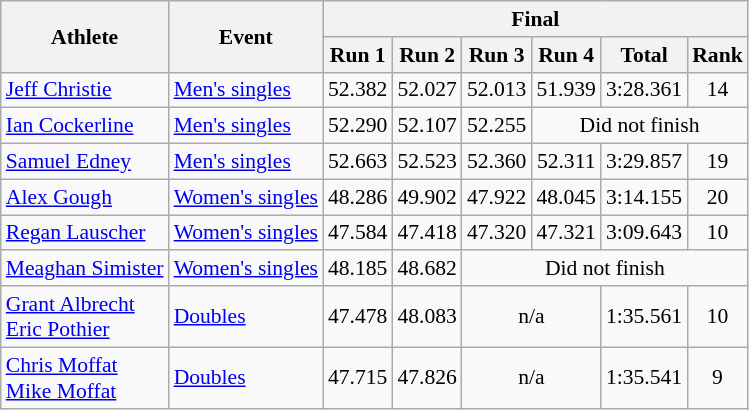<table class="wikitable" style="font-size:90%">
<tr>
<th rowspan="2">Athlete</th>
<th rowspan="2">Event</th>
<th colspan="6">Final</th>
</tr>
<tr>
<th>Run 1</th>
<th>Run 2</th>
<th>Run 3</th>
<th>Run 4</th>
<th>Total</th>
<th>Rank</th>
</tr>
<tr>
<td><a href='#'>Jeff Christie</a></td>
<td><a href='#'>Men's singles</a></td>
<td style="text-align:center;">52.382</td>
<td style="text-align:center;">52.027</td>
<td style="text-align:center;">52.013</td>
<td style="text-align:center;">51.939</td>
<td style="text-align:center;">3:28.361</td>
<td style="text-align:center;">14</td>
</tr>
<tr>
<td><a href='#'>Ian Cockerline</a></td>
<td><a href='#'>Men's singles</a></td>
<td style="text-align:center;">52.290</td>
<td style="text-align:center;">52.107</td>
<td style="text-align:center;">52.255</td>
<td colspan="3" style="text-align:center;">Did not finish</td>
</tr>
<tr>
<td><a href='#'>Samuel Edney</a></td>
<td><a href='#'>Men's singles</a></td>
<td style="text-align:center;">52.663</td>
<td style="text-align:center;">52.523</td>
<td style="text-align:center;">52.360</td>
<td style="text-align:center;">52.311</td>
<td style="text-align:center;">3:29.857</td>
<td style="text-align:center;">19</td>
</tr>
<tr>
<td><a href='#'>Alex Gough</a></td>
<td><a href='#'>Women's singles</a></td>
<td style="text-align:center;">48.286</td>
<td style="text-align:center;">49.902</td>
<td style="text-align:center;">47.922</td>
<td style="text-align:center;">48.045</td>
<td style="text-align:center;">3:14.155</td>
<td style="text-align:center;">20</td>
</tr>
<tr>
<td><a href='#'>Regan Lauscher</a></td>
<td><a href='#'>Women's singles</a></td>
<td style="text-align:center;">47.584</td>
<td style="text-align:center;">47.418</td>
<td style="text-align:center;">47.320</td>
<td style="text-align:center;">47.321</td>
<td style="text-align:center;">3:09.643</td>
<td style="text-align:center;">10</td>
</tr>
<tr>
<td><a href='#'>Meaghan Simister</a></td>
<td><a href='#'>Women's singles</a></td>
<td style="text-align:center;">48.185</td>
<td style="text-align:center;">48.682</td>
<td colspan="4" style="text-align:center;">Did not finish</td>
</tr>
<tr>
<td><a href='#'>Grant Albrecht</a> <br> <a href='#'>Eric Pothier</a></td>
<td><a href='#'>Doubles</a></td>
<td style="text-align:center;">47.478</td>
<td style="text-align:center;">48.083</td>
<td colspan="2" style="text-align:center;">n/a</td>
<td style="text-align:center;">1:35.561</td>
<td style="text-align:center;">10</td>
</tr>
<tr>
<td><a href='#'>Chris Moffat</a> <br> <a href='#'>Mike Moffat</a></td>
<td><a href='#'>Doubles</a></td>
<td style="text-align:center;">47.715</td>
<td style="text-align:center;">47.826</td>
<td colspan="2" style="text-align:center;">n/a</td>
<td style="text-align:center;">1:35.541</td>
<td style="text-align:center;">9</td>
</tr>
</table>
